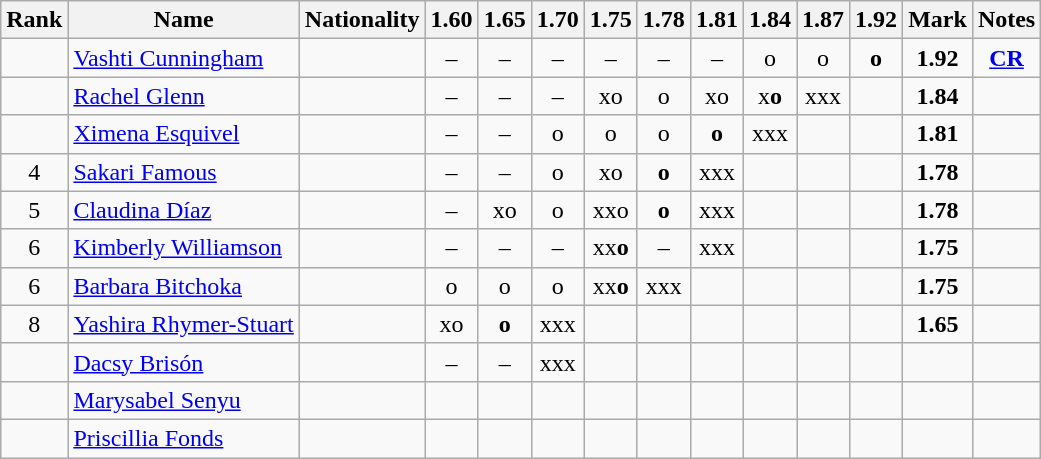<table class="wikitable sortable" style="text-align:center">
<tr>
<th>Rank</th>
<th>Name</th>
<th>Nationality</th>
<th>1.60</th>
<th>1.65</th>
<th>1.70</th>
<th>1.75</th>
<th>1.78</th>
<th>1.81</th>
<th>1.84</th>
<th>1.87</th>
<th>1.92</th>
<th>Mark</th>
<th>Notes</th>
</tr>
<tr>
<td></td>
<td align=left><a href='#'>Vashti Cunningham</a></td>
<td align=left></td>
<td>–</td>
<td>–</td>
<td>–</td>
<td>–</td>
<td>–</td>
<td>–</td>
<td>o</td>
<td>o</td>
<td><strong>o</strong></td>
<td><strong>1.92</strong></td>
<td><strong><a href='#'>CR</a></strong></td>
</tr>
<tr>
<td></td>
<td align=left><a href='#'>Rachel Glenn</a></td>
<td align=left></td>
<td>–</td>
<td>–</td>
<td>–</td>
<td>xo</td>
<td>o</td>
<td>xo</td>
<td>x<strong>o</strong></td>
<td>xxx</td>
<td></td>
<td><strong>1.84</strong></td>
<td></td>
</tr>
<tr>
<td></td>
<td align=left><a href='#'>Ximena Esquivel</a></td>
<td align=left></td>
<td>–</td>
<td>–</td>
<td>o</td>
<td>o</td>
<td>o</td>
<td><strong>o</strong></td>
<td>xxx</td>
<td></td>
<td></td>
<td><strong>1.81</strong></td>
<td></td>
</tr>
<tr>
<td>4</td>
<td align=left><a href='#'>Sakari Famous</a></td>
<td align=left></td>
<td>–</td>
<td>–</td>
<td>o</td>
<td>xo</td>
<td><strong>o</strong></td>
<td>xxx</td>
<td></td>
<td></td>
<td></td>
<td><strong>1.78</strong></td>
<td></td>
</tr>
<tr>
<td>5</td>
<td align=left><a href='#'>Claudina Díaz</a></td>
<td align=left></td>
<td>–</td>
<td>xo</td>
<td>o</td>
<td>xxo</td>
<td><strong>o</strong></td>
<td>xxx</td>
<td></td>
<td></td>
<td></td>
<td><strong>1.78</strong></td>
<td></td>
</tr>
<tr>
<td>6</td>
<td align=left><a href='#'>Kimberly Williamson</a></td>
<td align=left></td>
<td>–</td>
<td>–</td>
<td>–</td>
<td>xx<strong>o</strong></td>
<td>–</td>
<td>xxx</td>
<td></td>
<td></td>
<td></td>
<td><strong>1.75</strong></td>
<td></td>
</tr>
<tr>
<td>6</td>
<td align=left><a href='#'>Barbara Bitchoka</a></td>
<td align=left></td>
<td>o</td>
<td>o</td>
<td>o</td>
<td>xx<strong>o</strong></td>
<td>xxx</td>
<td></td>
<td></td>
<td></td>
<td></td>
<td><strong>1.75</strong></td>
<td></td>
</tr>
<tr>
<td>8</td>
<td align=left><a href='#'>Yashira Rhymer-Stuart</a></td>
<td align=left></td>
<td>xo</td>
<td><strong>o</strong></td>
<td>xxx</td>
<td></td>
<td></td>
<td></td>
<td></td>
<td></td>
<td></td>
<td><strong>1.65</strong></td>
<td></td>
</tr>
<tr>
<td></td>
<td align=left><a href='#'>Dacsy Brisón</a></td>
<td align=left></td>
<td>–</td>
<td>–</td>
<td>xxx</td>
<td></td>
<td></td>
<td></td>
<td></td>
<td></td>
<td></td>
<td><strong></strong></td>
<td></td>
</tr>
<tr>
<td></td>
<td align=left><a href='#'>Marysabel Senyu</a></td>
<td align=left></td>
<td></td>
<td></td>
<td></td>
<td></td>
<td></td>
<td></td>
<td></td>
<td></td>
<td></td>
<td><strong></strong></td>
<td></td>
</tr>
<tr>
<td></td>
<td align=left><a href='#'>Priscillia Fonds</a></td>
<td align=left></td>
<td></td>
<td></td>
<td></td>
<td></td>
<td></td>
<td></td>
<td></td>
<td></td>
<td></td>
<td><strong></strong></td>
<td></td>
</tr>
</table>
